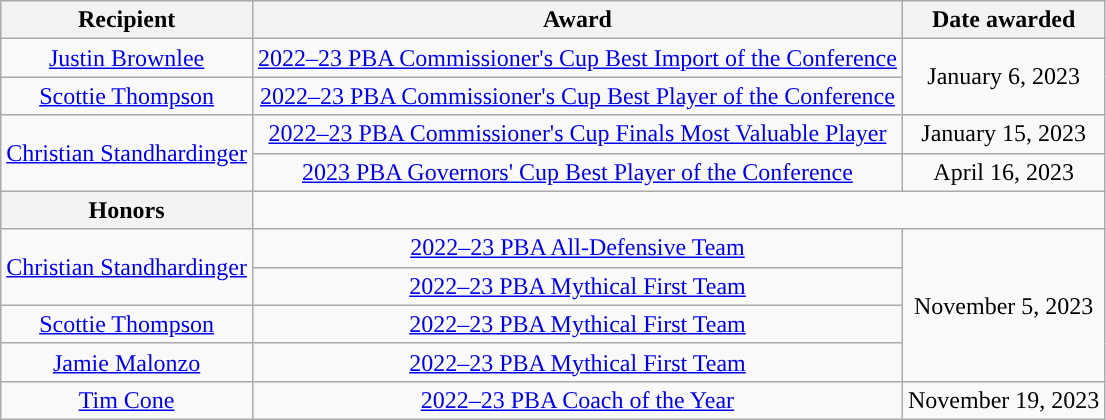<table class="wikitable sortable sortable" style="text-align: center">
<tr>
<th>Recipient</th>
<th>Award</th>
<th>Date awarded</th>
</tr>
<tr>
<td><a href='#'>Justin Brownlee</a></td>
<td><a href='#'>2022–23 PBA Commissioner's Cup Best Import of the Conference</a></td>
<td rowspan=2>January 6, 2023</td>
</tr>
<tr>
<td><a href='#'>Scottie Thompson</a></td>
<td><a href='#'>2022–23 PBA Commissioner's Cup Best Player of the Conference</a></td>
</tr>
<tr>
<td rowspan=2><a href='#'>Christian Standhardinger</a></td>
<td><a href='#'>2022–23 PBA Commissioner's Cup Finals Most Valuable Player</a></td>
<td>January 15, 2023</td>
</tr>
<tr>
<td><a href='#'>2023 PBA Governors' Cup Best Player of the Conference</a></td>
<td>April 16, 2023</td>
</tr>
<tr>
<th>Honors</th>
</tr>
<tr>
<td rowspan=2><a href='#'>Christian Standhardinger</a></td>
<td><a href='#'>2022–23 PBA All-Defensive Team</a></td>
<td rowspan=4>November 5, 2023</td>
</tr>
<tr>
<td><a href='#'>2022–23 PBA Mythical First Team</a></td>
</tr>
<tr>
<td><a href='#'>Scottie Thompson</a></td>
<td><a href='#'>2022–23 PBA Mythical First Team</a></td>
</tr>
<tr>
<td><a href='#'>Jamie Malonzo</a></td>
<td><a href='#'>2022–23 PBA Mythical First Team</a></td>
</tr>
<tr>
<td><a href='#'>Tim Cone</a></td>
<td><a href='#'>2022–23 PBA Coach of the Year</a></td>
<td>November 19, 2023</td>
</tr>
</table>
